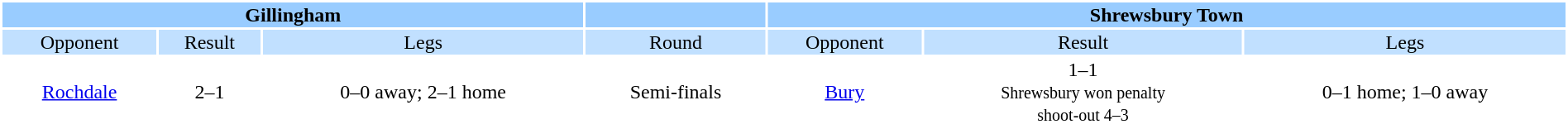<table width="100%" bgcolor=white>
<tr valign=top bgcolor=#99ccff>
<th colspan=3 style="width:1*"><strong>Gillingham</strong></th>
<th></th>
<th colspan=3 style="width:1*"><strong>Shrewsbury Town</strong></th>
</tr>
<tr valign=top align="center" bgcolor=#c1e0ff>
<td>Opponent</td>
<td>Result</td>
<td>Legs</td>
<td>Round</td>
<td>Opponent</td>
<td>Result</td>
<td>Legs</td>
</tr>
<tr align="center">
<td><a href='#'>Rochdale</a></td>
<td>2–1</td>
<td>0–0 away; 2–1 home</td>
<td>Semi-finals</td>
<td><a href='#'>Bury</a></td>
<td>1–1<br><small>Shrewsbury won penalty<br>shoot-out 4–3</small></td>
<td>0–1 home; 1–0 away</td>
</tr>
</table>
